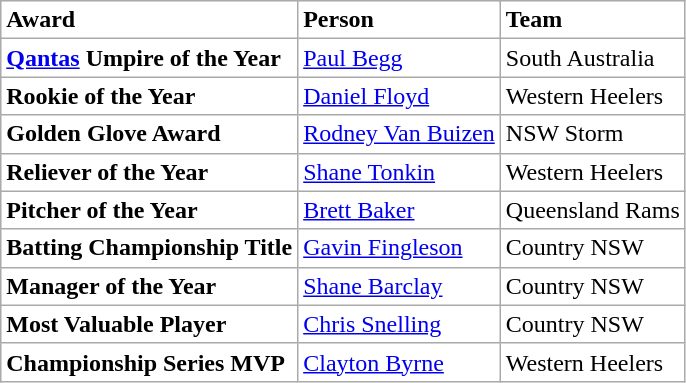<table class="wikitable">
<tr bgcolor="#FFFFFF">
<td><strong>Award</strong></td>
<td><strong>Person</strong></td>
<td><strong>Team</strong></td>
</tr>
<tr bgcolor="#FFFFFF">
<td><strong><a href='#'>Qantas</a> Umpire of the Year</strong></td>
<td><a href='#'>Paul Begg</a></td>
<td>South Australia</td>
</tr>
<tr bgcolor="#FFFFFF">
<td><strong>Rookie of the Year</strong></td>
<td><a href='#'>Daniel Floyd</a></td>
<td>Western Heelers</td>
</tr>
<tr bgcolor="#FFFFFF">
<td><strong>Golden Glove Award</strong></td>
<td><a href='#'>Rodney Van Buizen</a></td>
<td>NSW Storm</td>
</tr>
<tr bgcolor="#FFFFFF">
<td><strong>Reliever of the Year</strong></td>
<td><a href='#'>Shane Tonkin</a></td>
<td>Western Heelers</td>
</tr>
<tr bgcolor="#FFFFFF">
<td><strong>Pitcher of the Year</strong></td>
<td><a href='#'>Brett Baker</a></td>
<td>Queensland Rams</td>
</tr>
<tr bgcolor="#FFFFFF">
<td><strong>Batting Championship Title</strong></td>
<td><a href='#'>Gavin Fingleson</a></td>
<td>Country NSW</td>
</tr>
<tr bgcolor="#FFFFFF">
<td><strong>Manager of the Year</strong></td>
<td><a href='#'>Shane Barclay</a></td>
<td>Country NSW</td>
</tr>
<tr bgcolor="#FFFFFF">
<td><strong>Most Valuable Player</strong></td>
<td><a href='#'>Chris Snelling</a></td>
<td>Country NSW</td>
</tr>
<tr bgcolor="#FFFFFF">
<td><strong>Championship Series MVP</strong></td>
<td><a href='#'>Clayton Byrne</a></td>
<td>Western Heelers</td>
</tr>
</table>
